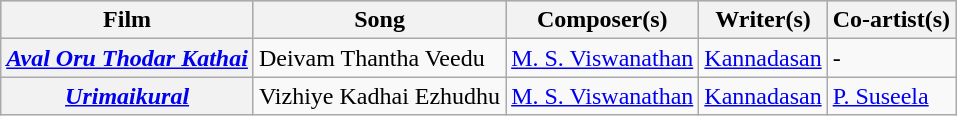<table class="wikitable sortable plainrowheaders">
<tr style="background:#ccc; text-align:center;">
<th scope="col">Film</th>
<th scope="col">Song</th>
<th scope="col">Composer(s)</th>
<th scope="col">Writer(s)</th>
<th scope="col">Co-artist(s)</th>
</tr>
<tr>
<th><em><a href='#'>Aval Oru Thodar Kathai</a></em></th>
<td>Deivam Thantha Veedu</td>
<td><a href='#'>M. S. Viswanathan</a></td>
<td><a href='#'>Kannadasan</a></td>
<td>-</td>
</tr>
<tr>
<th><em><a href='#'>Urimaikural</a></em></th>
<td>Vizhiye Kadhai Ezhudhu</td>
<td><a href='#'>M. S. Viswanathan</a></td>
<td><a href='#'>Kannadasan</a></td>
<td><a href='#'>P. Suseela</a></td>
</tr>
</table>
